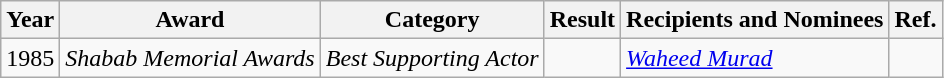<table class="wikitable">
<tr>
<th>Year</th>
<th>Award</th>
<th>Category</th>
<th>Result</th>
<th>Recipients and Nominees</th>
<th>Ref.</th>
</tr>
<tr>
<td>1985</td>
<td><em>Shabab Memorial Awards</em></td>
<td><em>Best Supporting Actor</em></td>
<td></td>
<td><em><a href='#'>Waheed Murad</a></em></td>
<td></td>
</tr>
</table>
